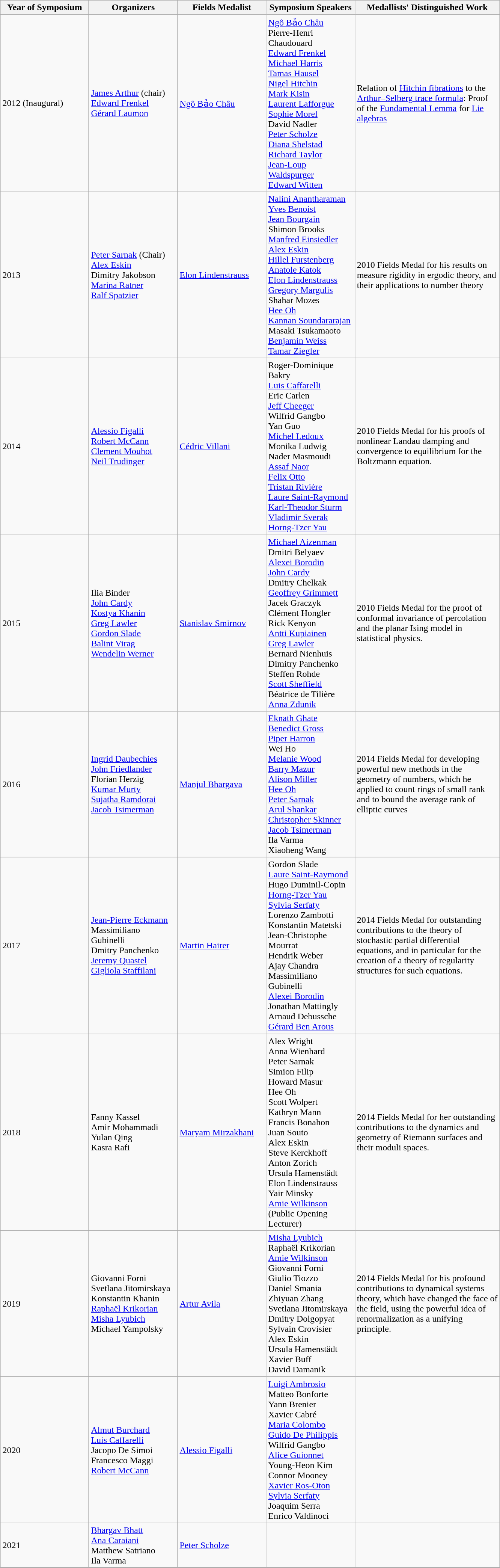<table class="wikitable sortable" style="margin: 1ex auto 1ex auto" td bgcolor="#688e0c">
<tr>
<th style="width:150px">Year of Symposium</th>
<th style="width:150px">Organizers</th>
<th style="width:150px">Fields Medalist</th>
<th style="width:150px">Symposium Speakers</th>
<th style="width:250px">Medallists' Distinguished Work</th>
</tr>
<tr>
<td>2012 (Inaugural)</td>
<td><a href='#'>James Arthur</a> (chair)<br><a href='#'>Edward Frenkel</a><br><a href='#'>Gérard Laumon</a></td>
<td><a href='#'>Ngô Bảo Châu</a></td>
<td><a href='#'>Ngô Bảo Châu</a><br>Pierre-Henri Chaudouard<br><a href='#'>Edward Frenkel</a><br><a href='#'>Michael Harris</a><br><a href='#'>Tamas Hausel</a><br><a href='#'>Nigel Hitchin</a><br><a href='#'>Mark Kisin</a><br><a href='#'>Laurent Lafforgue</a><br><a href='#'>Sophie Morel</a><br>David Nadler<br><a href='#'>Peter Scholze</a><br><a href='#'>Diana Shelstad</a><br><a href='#'>Richard Taylor</a><br><a href='#'>Jean-Loup Waldspurger</a><br><a href='#'>Edward Witten</a></td>
<td>Relation of <a href='#'>Hitchin fibrations</a> to the <a href='#'>Arthur–Selberg trace formula</a>: Proof of the <a href='#'>Fundamental Lemma</a> for <a href='#'>Lie algebras</a></td>
</tr>
<tr>
<td>2013</td>
<td><a href='#'>Peter Sarnak</a> (Chair)<br><a href='#'>Alex Eskin</a><br>Dimitry Jakobson<br><a href='#'>Marina Ratner</a><br><a href='#'>Ralf Spatzier</a></td>
<td><a href='#'>Elon Lindenstrauss</a></td>
<td><a href='#'>Nalini Anantharaman</a><br><a href='#'>Yves Benoist</a><br><a href='#'>Jean Bourgain</a><br>Shimon Brooks<br><a href='#'>Manfred Einsiedler</a><br><a href='#'>Alex Eskin</a><br><a href='#'>Hillel Furstenberg</a><br><a href='#'>Anatole Katok</a><br><a href='#'>Elon Lindenstrauss</a><br><a href='#'>Gregory Margulis</a><br>Shahar Mozes<br><a href='#'>Hee Oh</a><br><a href='#'>Kannan Soundararajan</a><br>Masaki Tsukamaoto<br><a href='#'>Benjamin Weiss</a><br><a href='#'>Tamar Ziegler</a></td>
<td>2010 Fields Medal for his results on measure rigidity in ergodic theory, and their applications to number theory</td>
</tr>
<tr>
<td>2014</td>
<td><a href='#'>Alessio Figalli</a><br><a href='#'>Robert McCann</a><br><a href='#'>Clement Mouhot</a><br><a href='#'>Neil Trudinger</a></td>
<td><a href='#'>Cédric Villani</a></td>
<td>Roger-Dominique Bakry<br><a href='#'>Luis Caffarelli</a><br>Eric Carlen<br><a href='#'>Jeff Cheeger</a><br>Wilfrid Gangbo<br>Yan Guo<br><a href='#'>Michel Ledoux</a><br>Monika Ludwig<br>Nader Masmoudi<br><a href='#'>Assaf Naor</a><br><a href='#'>Felix Otto</a><br><a href='#'>Tristan Rivière</a><br><a href='#'>Laure Saint-Raymond</a><br><a href='#'>Karl-Theodor Sturm</a><br><a href='#'>Vladimir Sverak</a><br><a href='#'>Horng-Tzer Yau</a></td>
<td>2010 Fields Medal for his proofs of nonlinear Landau damping and convergence to equilibrium for the Boltzmann equation.</td>
</tr>
<tr>
<td>2015</td>
<td>Ilia Binder<br><a href='#'>John Cardy</a><br><a href='#'>Kostya Khanin</a><br><a href='#'>Greg Lawler</a><br><a href='#'>Gordon Slade</a><br><a href='#'>Balint Virag</a><br><a href='#'>Wendelin Werner</a></td>
<td><a href='#'>Stanislav Smirnov</a></td>
<td><a href='#'>Michael Aizenman</a><br>Dmitri Belyaev<br><a href='#'>Alexei Borodin</a><br><a href='#'>John Cardy</a><br>Dmitry Chelkak<br><a href='#'>Geoffrey Grimmett</a><br>Jacek Graczyk<br>Clément Hongler<br>Rick Kenyon<br><a href='#'>Antti Kupiainen</a><br><a href='#'>Greg Lawler</a><br>Bernard Nienhuis<br>Dimitry Panchenko<br>Steffen Rohde<br><a href='#'>Scott Sheffield</a><br>Béatrice de Tilière<br><a href='#'>Anna Zdunik</a></td>
<td>2010 Fields Medal for the proof of conformal invariance of percolation and the planar Ising model in statistical physics.</td>
</tr>
<tr>
<td>2016</td>
<td><a href='#'>Ingrid Daubechies</a><br><a href='#'>John Friedlander</a><br>Florian Herzig<br><a href='#'>Kumar Murty</a><br><a href='#'>Sujatha Ramdorai</a><br><a href='#'>Jacob Tsimerman</a></td>
<td><a href='#'>Manjul Bhargava</a></td>
<td><a href='#'>Eknath Ghate</a><br><a href='#'>Benedict Gross</a><br><a href='#'>Piper Harron</a><br>Wei Ho<br><a href='#'>Melanie Wood</a><br><a href='#'>Barry Mazur</a><br><a href='#'>Alison Miller</a><br><a href='#'>Hee Oh</a><br><a href='#'>Peter Sarnak</a><br><a href='#'>Arul Shankar</a><br><a href='#'>Christopher Skinner</a><br><a href='#'>Jacob Tsimerman</a><br>Ila Varma<br>Xiaoheng Wang</td>
<td>2014 Fields Medal for developing powerful new methods in the geometry of numbers, which he applied to count rings of small rank and to bound the average rank of elliptic curves</td>
</tr>
<tr>
<td>2017</td>
<td><a href='#'>Jean-Pierre Eckmann</a><br>Massimiliano Gubinelli<br>Dmitry Panchenko<br><a href='#'>Jeremy Quastel</a><br><a href='#'>Gigliola Staffilani</a></td>
<td><a href='#'>Martin Hairer</a></td>
<td>Gordon Slade<br><a href='#'>Laure Saint-Raymond</a><br>Hugo Duminil-Copin<br><a href='#'>Horng-Tzer Yau</a><br><a href='#'>Sylvia Serfaty</a><br>Lorenzo Zambotti<br>Konstantin Matetski<br>Jean-Christophe Mourrat<br>Hendrik Weber<br>Ajay Chandra<br>Massimiliano Gubinelli<br><a href='#'>Alexei Borodin</a><br>Jonathan Mattingly<br>Arnaud Debussche<br><a href='#'>Gérard Ben Arous</a></td>
<td>2014 Fields Medal for outstanding contributions to the theory of stochastic partial differential equations, and in particular for the creation of a theory of regularity structures for such equations.</td>
</tr>
<tr>
<td>2018</td>
<td>Fanny Kassel<br>Amir Mohammadi<br>Yulan Qing<br>Kasra Rafi</td>
<td><a href='#'>Maryam Mirzakhani</a></td>
<td>Alex Wright<br>Anna Wienhard<br>Peter Sarnak<br>Simion Filip<br>Howard Masur<br>Hee Oh<br>Scott Wolpert<br>Kathryn Mann<br>Francis Bonahon<br>Juan Souto<br>Alex Eskin<br>Steve Kerckhoff<br>Anton Zorich<br>Ursula Hamenstädt<br>Elon Lindenstrauss<br>Yair Minsky<br><a href='#'>Amie Wilkinson</a> (Public Opening Lecturer)</td>
<td>2014 Fields Medal for her outstanding contributions to the dynamics and geometry of Riemann surfaces and their moduli spaces.</td>
</tr>
<tr>
<td>2019</td>
<td>Giovanni Forni<br>Svetlana Jitomirskaya<br>Konstantin Khanin<br><a href='#'>Raphaël Krikorian</a><br><a href='#'>Misha Lyubich</a><br>Michael Yampolsky</td>
<td><a href='#'>Artur Avila</a></td>
<td><a href='#'>Misha Lyubich</a><br>Raphaël Krikorian<br><a href='#'>Amie Wilkinson</a><br>Giovanni Forni<br>Giulio Tiozzo<br>Daniel Smania<br>Zhiyuan Zhang<br>Svetlana Jitomirskaya<br>Dmitry Dolgopyat<br>Sylvain Crovisier<br>Alex Eskin<br>Ursula Hamenstädt<br>Xavier Buff<br>David Damanik</td>
<td>2014 Fields Medal for his profound contributions to dynamical systems theory, which have changed the face of the field, using the powerful idea of renormalization as a unifying principle.</td>
</tr>
<tr>
<td>2020</td>
<td><a href='#'>Almut Burchard</a><br><a href='#'>Luis Caffarelli</a><br>Jacopo De Simoi<br>Francesco Maggi<br><a href='#'>Robert McCann</a></td>
<td><a href='#'>Alessio Figalli</a></td>
<td><a href='#'>Luigi Ambrosio</a><br>Matteo Bonforte<br>Yann Brenier<br>Xavier Cabré<br><a href='#'>Maria Colombo</a><br><a href='#'>Guido De Philippis</a><br>Wilfrid Gangbo<br><a href='#'>Alice Guionnet</a><br>Young-Heon Kim<br>Connor Mooney<br><a href='#'>Xavier Ros-Oton</a><br><a href='#'>Sylvia Serfaty</a><br>Joaquim Serra<br>Enrico Valdinoci</td>
<td></td>
</tr>
<tr>
<td>2021</td>
<td><a href='#'>Bhargav Bhatt</a><br><a href='#'>Ana Caraiani</a><br>Matthew Satriano<br>Ila Varma</td>
<td><a href='#'>Peter Scholze</a></td>
<td></td>
<td></td>
</tr>
<tr>
</tr>
</table>
